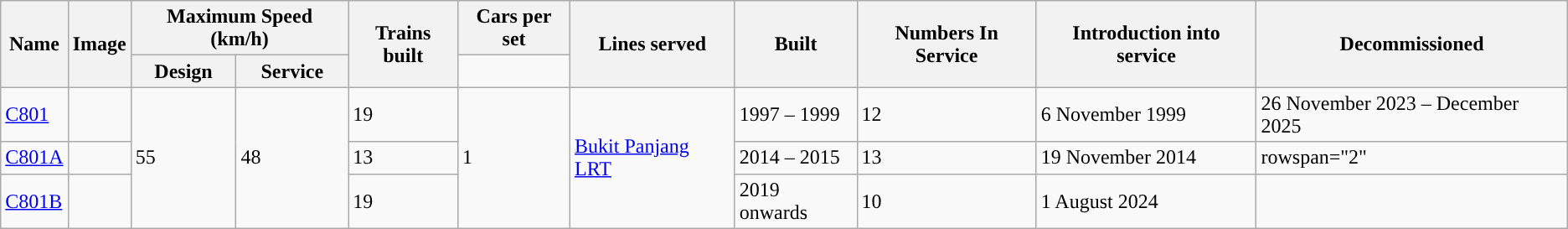<table class="wikitable">
<tr>
<th rowspan="2">Name</th>
<th rowspan="2">Image</th>
<th colspan="2">Maximum Speed (km/h)</th>
<th rowspan="2">Trains built</th>
<th rowspan="1 or 2”">Cars per set</th>
<th rowspan="2">Lines served</th>
<th rowspan="2">Built</th>
<th rowspan="2">Numbers In Service</th>
<th rowspan="2">Introduction into service</th>
<th rowspan="2">Decommissioned</th>
</tr>
<tr>
<th>Design</th>
<th>Service</th>
</tr>
<tr>
<td><a href='#'>C801</a></td>
<td></td>
<td rowspan="3">55</td>
<td rowspan="3">48</td>
<td>19</td>
<td rowspan="3">1</td>
<td rowspan="3"><a href='#'>Bukit Panjang LRT</a></td>
<td>1997 – 1999</td>
<td>12</td>
<td>6 November 1999</td>
<td>26 November 2023 – December 2025</td>
</tr>
<tr>
<td><a href='#'>C801A</a></td>
<td></td>
<td>13</td>
<td>2014 – 2015</td>
<td>13</td>
<td>19 November 2014</td>
<td>rowspan="2" </td>
</tr>
<tr>
<td><a href='#'>C801B</a></td>
<td></td>
<td>19</td>
<td>2019 onwards</td>
<td>10</td>
<td>1 August 2024</td>
</tr>
</table>
